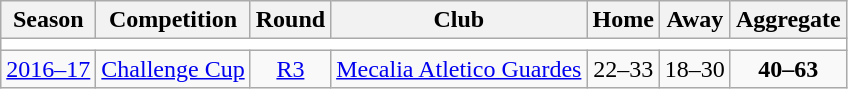<table class="wikitable">
<tr>
<th>Season</th>
<th>Competition</th>
<th>Round</th>
<th>Club</th>
<th>Home</th>
<th>Away</th>
<th>Aggregate</th>
</tr>
<tr>
<td colspan="7" bgcolor=white></td>
</tr>
<tr>
<td><a href='#'>2016–17</a></td>
<td><a href='#'>Challenge Cup</a></td>
<td style="text-align:center;"><a href='#'>R3</a></td>
<td> <a href='#'>Mecalia Atletico Guardes</a></td>
<td style="text-align:center;">22–33</td>
<td style="text-align:center;">18–30</td>
<td style="text-align:center;"><strong>40–63</strong></td>
</tr>
</table>
